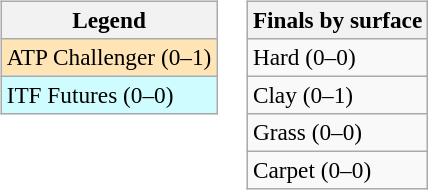<table>
<tr valign=top>
<td><br><table class=wikitable style=font-size:97%>
<tr>
<th>Legend</th>
</tr>
<tr bgcolor=moccasin>
<td>ATP Challenger (0–1)</td>
</tr>
<tr bgcolor=cffcff>
<td>ITF Futures (0–0)</td>
</tr>
</table>
</td>
<td><br><table class=wikitable style=font-size:97%>
<tr>
<th>Finals by surface</th>
</tr>
<tr>
<td>Hard (0–0)</td>
</tr>
<tr>
<td>Clay (0–1)</td>
</tr>
<tr>
<td>Grass (0–0)</td>
</tr>
<tr>
<td>Carpet (0–0)</td>
</tr>
</table>
</td>
</tr>
</table>
